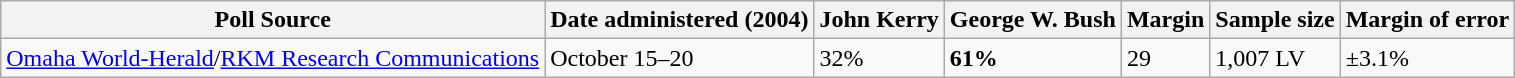<table class="wikitable">
<tr>
<th>Poll Source</th>
<th>Date administered (2004)</th>
<th>John Kerry</th>
<th>George W. Bush</th>
<th>Margin</th>
<th>Sample size</th>
<th>Margin of error</th>
</tr>
<tr>
<td><a href='#'>Omaha World-Herald</a>/<a href='#'>RKM Research Communications</a></td>
<td>October 15–20</td>
<td>32%</td>
<td><strong>61%</strong></td>
<td>29</td>
<td>1,007 LV</td>
<td>±3.1%</td>
</tr>
</table>
